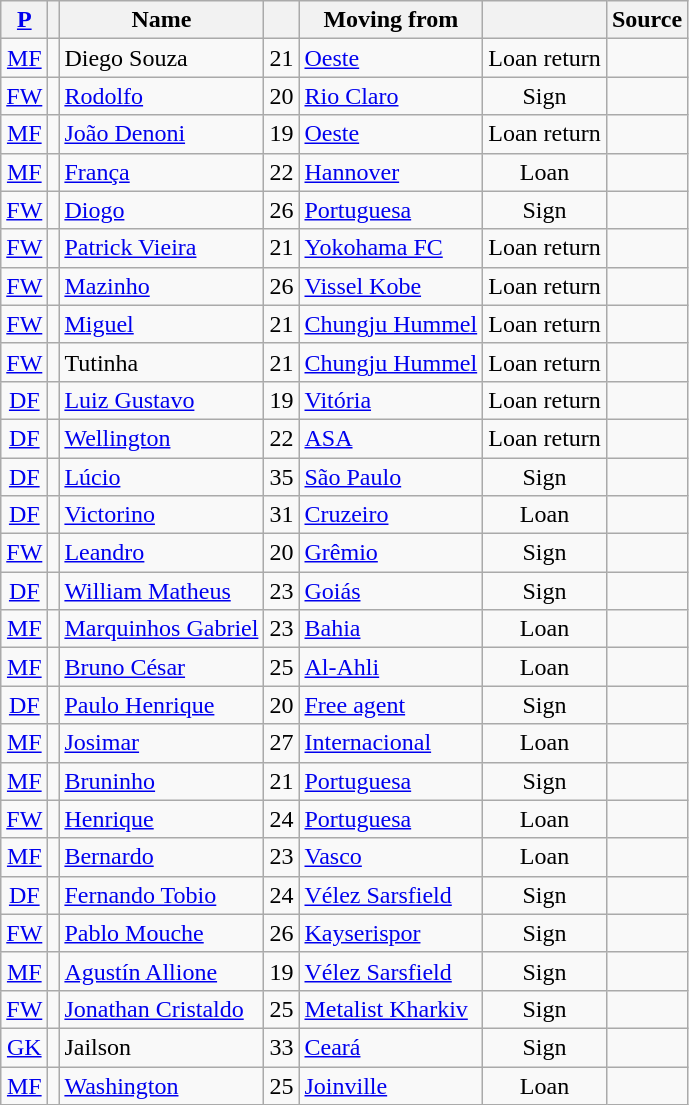<table class="wikitable sortable" style="text-align:center;">
<tr>
<th><a href='#'>P</a></th>
<th></th>
<th>Name</th>
<th></th>
<th>Moving from</th>
<th></th>
<th>Source</th>
</tr>
<tr>
<td><a href='#'>MF</a></td>
<td></td>
<td style="text-align:left;">Diego Souza</td>
<td>21</td>
<td style="text-align:left;"> <a href='#'>Oeste</a></td>
<td>Loan return</td>
<td></td>
</tr>
<tr>
<td><a href='#'>FW</a></td>
<td></td>
<td style="text-align:left;"><a href='#'>Rodolfo</a></td>
<td>20</td>
<td style="text-align:left;"> <a href='#'>Rio Claro</a></td>
<td>Sign</td>
<td></td>
</tr>
<tr>
<td><a href='#'>MF</a></td>
<td></td>
<td style="text-align:left;"><a href='#'>João Denoni</a></td>
<td>19</td>
<td style="text-align:left;"> <a href='#'>Oeste</a></td>
<td>Loan return</td>
<td></td>
</tr>
<tr>
<td><a href='#'>MF</a></td>
<td></td>
<td style="text-align:left;"><a href='#'>França</a></td>
<td>22</td>
<td style="text-align:left;"> <a href='#'>Hannover</a></td>
<td>Loan</td>
<td></td>
</tr>
<tr>
<td><a href='#'>FW</a></td>
<td></td>
<td style="text-align:left;"><a href='#'>Diogo</a></td>
<td>26</td>
<td style="text-align:left;"> <a href='#'>Portuguesa</a></td>
<td>Sign</td>
<td></td>
</tr>
<tr>
<td><a href='#'>FW</a></td>
<td></td>
<td style="text-align:left;"><a href='#'>Patrick Vieira</a></td>
<td>21</td>
<td style="text-align:left;"> <a href='#'>Yokohama FC</a></td>
<td>Loan return</td>
<td></td>
</tr>
<tr>
<td><a href='#'>FW</a></td>
<td></td>
<td style="text-align:left;"><a href='#'>Mazinho</a></td>
<td>26</td>
<td style="text-align:left;"> <a href='#'>Vissel Kobe</a></td>
<td>Loan return</td>
<td></td>
</tr>
<tr>
<td><a href='#'>FW</a></td>
<td></td>
<td style="text-align:left;"><a href='#'>Miguel</a></td>
<td>21</td>
<td style="text-align:left;"> <a href='#'>Chungju Hummel</a></td>
<td>Loan return</td>
<td></td>
</tr>
<tr>
<td><a href='#'>FW</a></td>
<td></td>
<td style="text-align:left;">Tutinha</td>
<td>21</td>
<td style="text-align:left;"> <a href='#'>Chungju Hummel</a></td>
<td>Loan return</td>
<td></td>
</tr>
<tr>
<td><a href='#'>DF</a></td>
<td></td>
<td style="text-align:left;"><a href='#'>Luiz Gustavo</a></td>
<td>19</td>
<td style="text-align:left;"> <a href='#'>Vitória</a></td>
<td>Loan return</td>
<td></td>
</tr>
<tr>
<td><a href='#'>DF</a></td>
<td></td>
<td style="text-align:left;"><a href='#'>Wellington</a></td>
<td>22</td>
<td style="text-align:left;"> <a href='#'>ASA</a></td>
<td>Loan return</td>
<td></td>
</tr>
<tr>
<td><a href='#'>DF</a></td>
<td></td>
<td style="text-align:left;"><a href='#'>Lúcio</a></td>
<td>35</td>
<td style="text-align:left;"> <a href='#'>São Paulo</a></td>
<td>Sign</td>
<td></td>
</tr>
<tr>
<td><a href='#'>DF</a></td>
<td></td>
<td style="text-align:left;"><a href='#'>Victorino</a></td>
<td>31</td>
<td style="text-align:left;"> <a href='#'>Cruzeiro</a></td>
<td>Loan</td>
<td></td>
</tr>
<tr>
<td><a href='#'>FW</a></td>
<td></td>
<td style="text-align:left;"><a href='#'>Leandro</a></td>
<td>20</td>
<td style="text-align:left;"> <a href='#'>Grêmio</a></td>
<td>Sign</td>
<td></td>
</tr>
<tr>
<td><a href='#'>DF</a></td>
<td></td>
<td style="text-align:left;"><a href='#'>William Matheus</a></td>
<td>23</td>
<td style="text-align:left;"> <a href='#'>Goiás</a></td>
<td>Sign</td>
<td></td>
</tr>
<tr>
<td><a href='#'>MF</a></td>
<td></td>
<td style="text-align:left;"><a href='#'>Marquinhos Gabriel</a></td>
<td>23</td>
<td style="text-align:left;"> <a href='#'>Bahia</a></td>
<td>Loan</td>
<td></td>
</tr>
<tr>
<td><a href='#'>MF</a></td>
<td></td>
<td style="text-align:left;"><a href='#'>Bruno César</a></td>
<td>25</td>
<td style="text-align:left;"> <a href='#'>Al-Ahli</a></td>
<td>Loan</td>
<td></td>
</tr>
<tr>
<td><a href='#'>DF</a></td>
<td></td>
<td style="text-align:left;"><a href='#'>Paulo Henrique</a></td>
<td>20</td>
<td style="text-align:left;"><a href='#'>Free agent</a></td>
<td>Sign</td>
<td></td>
</tr>
<tr>
<td><a href='#'>MF</a></td>
<td></td>
<td style="text-align:left;"><a href='#'>Josimar</a></td>
<td>27</td>
<td style="text-align:left;"> <a href='#'>Internacional</a></td>
<td>Loan</td>
<td></td>
</tr>
<tr>
<td><a href='#'>MF</a></td>
<td></td>
<td style="text-align:left;"><a href='#'>Bruninho</a></td>
<td>21</td>
<td style="text-align:left;"> <a href='#'>Portuguesa</a></td>
<td>Sign</td>
<td></td>
</tr>
<tr>
<td><a href='#'>FW</a></td>
<td></td>
<td style="text-align:left;"><a href='#'>Henrique</a></td>
<td>24</td>
<td style="text-align:left;"> <a href='#'>Portuguesa</a></td>
<td>Loan</td>
<td></td>
</tr>
<tr>
<td><a href='#'>MF</a></td>
<td></td>
<td style="text-align:left;"><a href='#'>Bernardo</a></td>
<td>23</td>
<td style="text-align:left;"> <a href='#'>Vasco</a></td>
<td>Loan</td>
<td></td>
</tr>
<tr>
<td><a href='#'>DF</a></td>
<td></td>
<td style="text-align:left;"><a href='#'>Fernando Tobio</a></td>
<td>24</td>
<td style="text-align:left;"> <a href='#'>Vélez Sarsfield</a></td>
<td>Sign</td>
<td></td>
</tr>
<tr>
<td><a href='#'>FW</a></td>
<td></td>
<td style="text-align:left;"><a href='#'>Pablo Mouche</a></td>
<td>26</td>
<td style="text-align:left;"> <a href='#'>Kayserispor</a></td>
<td>Sign</td>
<td></td>
</tr>
<tr>
<td><a href='#'>MF</a></td>
<td></td>
<td style="text-align:left;"><a href='#'>Agustín Allione</a></td>
<td>19</td>
<td style="text-align:left;"> <a href='#'>Vélez Sarsfield</a></td>
<td>Sign</td>
<td></td>
</tr>
<tr>
<td><a href='#'>FW</a></td>
<td></td>
<td style="text-align:left;"><a href='#'>Jonathan Cristaldo</a></td>
<td>25</td>
<td style="text-align:left;"> <a href='#'>Metalist Kharkiv</a></td>
<td>Sign</td>
<td></td>
</tr>
<tr>
<td><a href='#'>GK</a></td>
<td></td>
<td style="text-align:left;">Jailson</td>
<td>33</td>
<td style="text-align:left;"> <a href='#'>Ceará</a></td>
<td>Sign</td>
<td></td>
</tr>
<tr>
<td><a href='#'>MF</a></td>
<td></td>
<td style="text-align:left;"><a href='#'>Washington</a></td>
<td>25</td>
<td style="text-align:left;"> <a href='#'>Joinville</a></td>
<td>Loan</td>
<td></td>
</tr>
</table>
